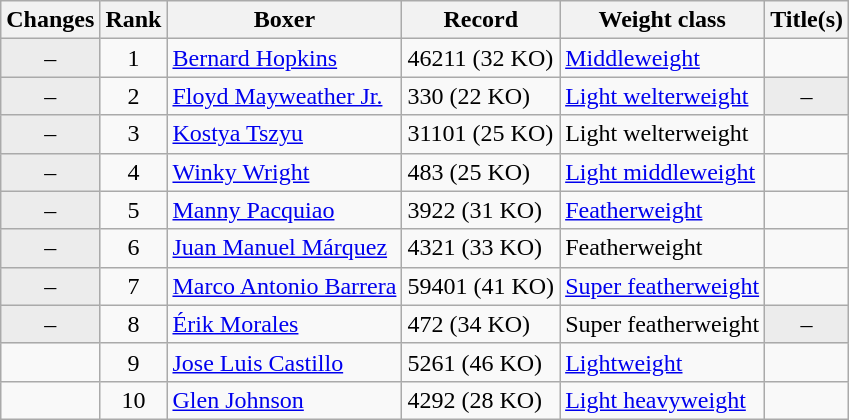<table class="wikitable ">
<tr>
<th>Changes</th>
<th>Rank</th>
<th>Boxer</th>
<th>Record</th>
<th>Weight class</th>
<th>Title(s)</th>
</tr>
<tr>
<td align=center bgcolor=#ECECEC>–</td>
<td align=center>1</td>
<td><a href='#'>Bernard Hopkins</a></td>
<td>46211 (32 KO)</td>
<td><a href='#'>Middleweight</a></td>
<td></td>
</tr>
<tr>
<td align=center bgcolor=#ECECEC>–</td>
<td align=center>2</td>
<td><a href='#'>Floyd Mayweather Jr.</a></td>
<td>330 (22 KO)</td>
<td><a href='#'>Light welterweight</a></td>
<td align=center bgcolor=#ECECEC data-sort-value="Z">–</td>
</tr>
<tr>
<td align=center bgcolor=#ECECEC>–</td>
<td align=center>3</td>
<td><a href='#'>Kostya Tszyu</a></td>
<td>31101 (25 KO)</td>
<td>Light welterweight</td>
<td></td>
</tr>
<tr>
<td align=center bgcolor=#ECECEC>–</td>
<td align=center>4</td>
<td><a href='#'>Winky Wright</a></td>
<td>483 (25 KO)</td>
<td><a href='#'>Light middleweight</a></td>
<td></td>
</tr>
<tr>
<td align=center bgcolor=#ECECEC>–</td>
<td align=center>5</td>
<td><a href='#'>Manny Pacquiao</a></td>
<td>3922 (31 KO)</td>
<td><a href='#'>Featherweight</a></td>
<td></td>
</tr>
<tr>
<td align=center bgcolor=#ECECEC>–</td>
<td align=center>6</td>
<td><a href='#'>Juan Manuel Márquez</a></td>
<td>4321 (33 KO)</td>
<td>Featherweight</td>
<td></td>
</tr>
<tr>
<td align=center bgcolor=#ECECEC>–</td>
<td align=center>7</td>
<td><a href='#'>Marco Antonio Barrera</a></td>
<td>59401 (41 KO)</td>
<td><a href='#'>Super featherweight</a></td>
<td></td>
</tr>
<tr>
<td align=center bgcolor=#ECECEC>–</td>
<td align=center>8</td>
<td><a href='#'>Érik Morales</a></td>
<td>472 (34 KO)</td>
<td>Super featherweight</td>
<td align=center bgcolor=#ECECEC data-sort-value="Z">–</td>
</tr>
<tr>
<td align=center></td>
<td align=center>9</td>
<td><a href='#'>Jose Luis Castillo</a></td>
<td>5261 (46 KO)</td>
<td><a href='#'>Lightweight</a></td>
<td></td>
</tr>
<tr>
<td align=center></td>
<td align=center>10</td>
<td><a href='#'>Glen Johnson</a></td>
<td>4292 (28 KO)</td>
<td><a href='#'>Light heavyweight</a></td>
<td></td>
</tr>
</table>
